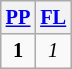<table class="wikitable" style="font-size: 85%;">
<tr>
<th><a href='#'>PP</a></th>
<th><a href='#'>FL</a></th>
</tr>
<tr align="center">
<td><strong>1</strong></td>
<td><em>1</em></td>
</tr>
</table>
